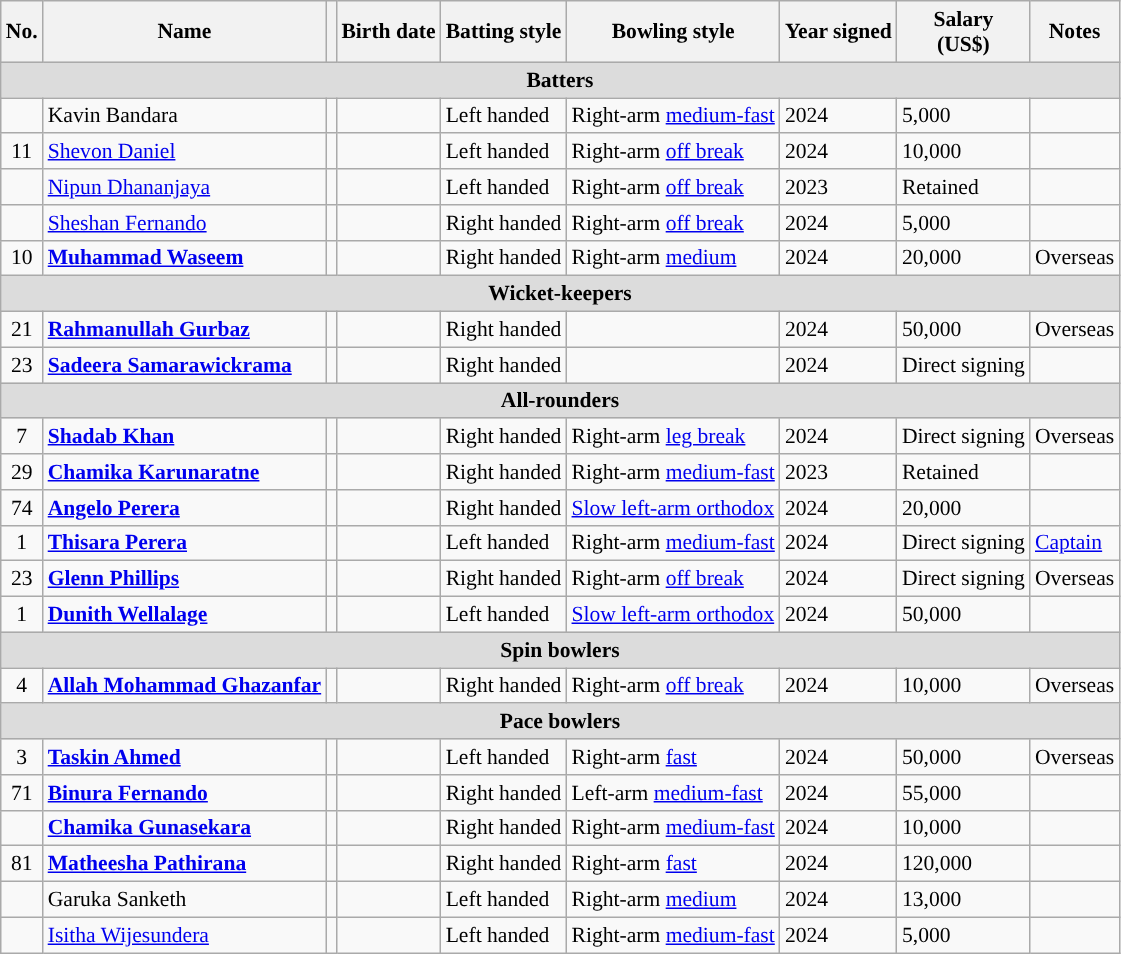<table class="wikitable" style="font-size:90%;">
<tr>
<th>No.</th>
<th>Name</th>
<th></th>
<th>Birth date</th>
<th>Batting style</th>
<th>Bowling style</th>
<th>Year signed</th>
<th>Salary <br> (US$)</th>
<th>Notes</th>
</tr>
<tr>
<th colspan="9" style="background:#dcdcdc; text-align:center;">Batters</th>
</tr>
<tr>
<td></td>
<td>Kavin Bandara</td>
<td></td>
<td></td>
<td>Left handed</td>
<td>Right-arm <a href='#'>medium-fast</a></td>
<td>2024</td>
<td>5,000</td>
<td></td>
</tr>
<tr>
<td style="text-align:center">11</td>
<td><a href='#'>Shevon Daniel</a></td>
<td></td>
<td></td>
<td>Left handed</td>
<td>Right-arm <a href='#'>off break</a></td>
<td>2024</td>
<td>10,000</td>
<td></td>
</tr>
<tr>
<td style="text-align:center"></td>
<td><a href='#'>Nipun Dhananjaya</a></td>
<td></td>
<td></td>
<td>Left handed</td>
<td>Right-arm <a href='#'>off break</a></td>
<td>2023</td>
<td>Retained</td>
<td></td>
</tr>
<tr>
<td></td>
<td><a href='#'>Sheshan Fernando</a></td>
<td></td>
<td></td>
<td>Right handed</td>
<td>Right-arm <a href='#'>off break</a></td>
<td>2024</td>
<td>5,000</td>
<td></td>
</tr>
<tr>
<td style="text-align:center">10</td>
<td><strong><a href='#'>Muhammad Waseem</a></strong></td>
<td></td>
<td></td>
<td>Right handed</td>
<td>Right-arm <a href='#'>medium</a></td>
<td>2024</td>
<td>20,000</td>
<td>Overseas</td>
</tr>
<tr>
<th colspan="9" style="background: #DCDCDC" align="center">Wicket-keepers</th>
</tr>
<tr>
<td style="text-align:center;">21</td>
<td><strong><a href='#'>Rahmanullah Gurbaz</a></strong></td>
<td></td>
<td></td>
<td>Right handed</td>
<td></td>
<td>2024</td>
<td>50,000</td>
<td>Overseas</td>
</tr>
<tr>
<td style="text-align:center">23</td>
<td><strong><a href='#'>Sadeera Samarawickrama</a></strong></td>
<td></td>
<td></td>
<td>Right handed</td>
<td></td>
<td>2024</td>
<td>Direct signing</td>
<td></td>
</tr>
<tr>
<th colspan="9" style="background: #DCDCDC" align="center">All-rounders</th>
</tr>
<tr>
<td style="text-align:center">7</td>
<td><strong><a href='#'>Shadab Khan</a></strong></td>
<td></td>
<td></td>
<td>Right handed</td>
<td>Right-arm <a href='#'>leg break</a></td>
<td>2024</td>
<td>Direct signing</td>
<td>Overseas</td>
</tr>
<tr>
<td style="text-align:center;">29</td>
<td><strong><a href='#'>Chamika Karunaratne</a></strong></td>
<td></td>
<td></td>
<td>Right handed</td>
<td>Right-arm <a href='#'>medium-fast</a></td>
<td>2023</td>
<td>Retained</td>
<td></td>
</tr>
<tr>
<td style="text-align:center">74</td>
<td><strong><a href='#'>Angelo Perera</a></strong></td>
<td></td>
<td></td>
<td>Right handed</td>
<td><a href='#'>Slow left-arm orthodox</a></td>
<td>2024</td>
<td>20,000</td>
<td></td>
</tr>
<tr>
<td style="text-align:center;">1</td>
<td><strong><a href='#'>Thisara Perera</a></strong></td>
<td></td>
<td></td>
<td>Left handed</td>
<td>Right-arm <a href='#'>medium-fast</a></td>
<td>2024</td>
<td>Direct signing</td>
<td><a href='#'>Captain</a></td>
</tr>
<tr>
<td style="text-align:center;">23</td>
<td><a href='#'><strong>Glenn Phillips</strong></a></td>
<td></td>
<td></td>
<td>Right handed</td>
<td>Right-arm <a href='#'>off break</a></td>
<td>2024</td>
<td>Direct signing</td>
<td>Overseas</td>
</tr>
<tr>
<td style="text-align:center">1</td>
<td><strong><a href='#'>Dunith Wellalage</a></strong></td>
<td></td>
<td></td>
<td>Left handed</td>
<td><a href='#'>Slow left-arm orthodox</a></td>
<td>2024</td>
<td>50,000</td>
<td></td>
</tr>
<tr>
<th colspan="9" style="background: #DCDCDC" align="center">Spin bowlers</th>
</tr>
<tr>
<td style="text-align:center">4</td>
<td><strong><a href='#'>Allah Mohammad Ghazanfar</a></strong></td>
<td></td>
<td></td>
<td>Right handed</td>
<td>Right-arm <a href='#'>off break</a></td>
<td>2024</td>
<td>10,000</td>
<td>Overseas</td>
</tr>
<tr>
<th colspan="9" style="background: #DCDCDC" align="center">Pace bowlers</th>
</tr>
<tr>
<td style="text-align:center">3</td>
<td><strong><a href='#'>Taskin Ahmed</a></strong></td>
<td></td>
<td></td>
<td>Left handed</td>
<td>Right-arm <a href='#'>fast</a></td>
<td>2024</td>
<td>50,000</td>
<td>Overseas</td>
</tr>
<tr>
<td style="text-align:center;">71</td>
<td><strong><a href='#'>Binura Fernando</a></strong></td>
<td></td>
<td></td>
<td>Right handed</td>
<td>Left-arm <a href='#'>medium-fast</a></td>
<td>2024</td>
<td>55,000</td>
<td></td>
</tr>
<tr>
<td></td>
<td><strong><a href='#'>Chamika Gunasekara</a></strong></td>
<td></td>
<td></td>
<td>Right handed</td>
<td>Right-arm <a href='#'>medium-fast</a></td>
<td>2024</td>
<td>10,000</td>
<td></td>
</tr>
<tr>
<td style="text-align:center;">81</td>
<td><strong><a href='#'>Matheesha Pathirana</a></strong></td>
<td></td>
<td></td>
<td>Right handed</td>
<td>Right-arm <a href='#'>fast</a></td>
<td>2024</td>
<td>120,000</td>
<td></td>
</tr>
<tr>
<td></td>
<td>Garuka Sanketh</td>
<td></td>
<td></td>
<td>Left handed</td>
<td>Right-arm <a href='#'>medium</a></td>
<td>2024</td>
<td>13,000</td>
<td></td>
</tr>
<tr>
<td></td>
<td><a href='#'>Isitha Wijesundera</a></td>
<td></td>
<td></td>
<td>Left handed</td>
<td>Right-arm <a href='#'>medium-fast</a></td>
<td>2024</td>
<td>5,000</td>
<td></td>
</tr>
</table>
